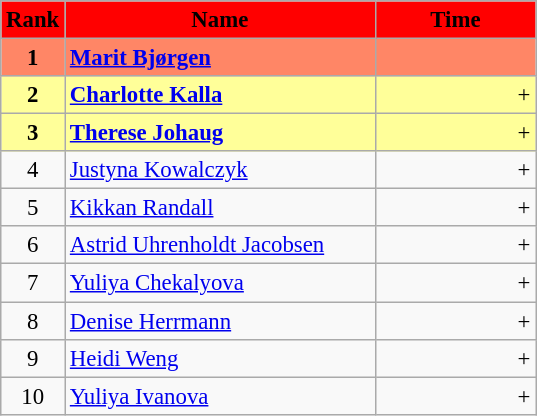<table class="wikitable" style="font-size:95%">
<tr>
<th scope="col" style="background:red;" bgcolor="red">Rank</th>
<th scope="col" style="background:red;" bgcolor="red" width="200" "width:16em">Name</th>
<th scope="col" style="background:red;" bgcolor="red" width="100" "width:6em">Time</th>
</tr>
<tr>
<td align="center" style="background:#FF8666;" rowspan="1"><strong>1</strong></td>
<td style="background:#FF8666;" rowspan="1"><strong> <a href='#'>Marit Bjørgen</a></strong></td>
<td style="background:#FF8666; text-align:right;"></td>
</tr>
<tr>
<td align="center" style="background:#FFFF99;" rowspan="1"><strong>2</strong></td>
<td style="background:#FFFF99;" rowspan="1"><strong> <a href='#'>Charlotte Kalla</a></strong></td>
<td style="background:#FFFF99; text-align:right;">+ </td>
</tr>
<tr>
<td align="center" style="background:#FFFF99;" rowspan="1"><strong>3</strong></td>
<td style="background:#FFFF99;" rowspan="1"><strong> <a href='#'>Therese Johaug</a></strong></td>
<td style="background:#FFFF99; text-align:right;">+ </td>
</tr>
<tr>
<td align="center">4</td>
<td> <a href='#'>Justyna Kowalczyk</a></td>
<td style="text-align:right;">+ </td>
</tr>
<tr>
<td align="center">5</td>
<td> <a href='#'>Kikkan Randall</a></td>
<td style="text-align:right;">+ </td>
</tr>
<tr>
<td align="center">6</td>
<td> <a href='#'>Astrid Uhrenholdt Jacobsen</a></td>
<td style="text-align:right;">+ </td>
</tr>
<tr>
<td align="center">7</td>
<td> <a href='#'>Yuliya Chekalyova</a></td>
<td style="text-align:right;">+ </td>
</tr>
<tr>
<td align="center">8</td>
<td> <a href='#'>Denise Herrmann</a></td>
<td style="text-align:right;">+ </td>
</tr>
<tr>
<td align="center">9</td>
<td> <a href='#'>Heidi Weng</a></td>
<td style="text-align:right;">+ </td>
</tr>
<tr>
<td align="center">10</td>
<td> <a href='#'>Yuliya Ivanova</a></td>
<td style="text-align:right;">+ </td>
</tr>
</table>
